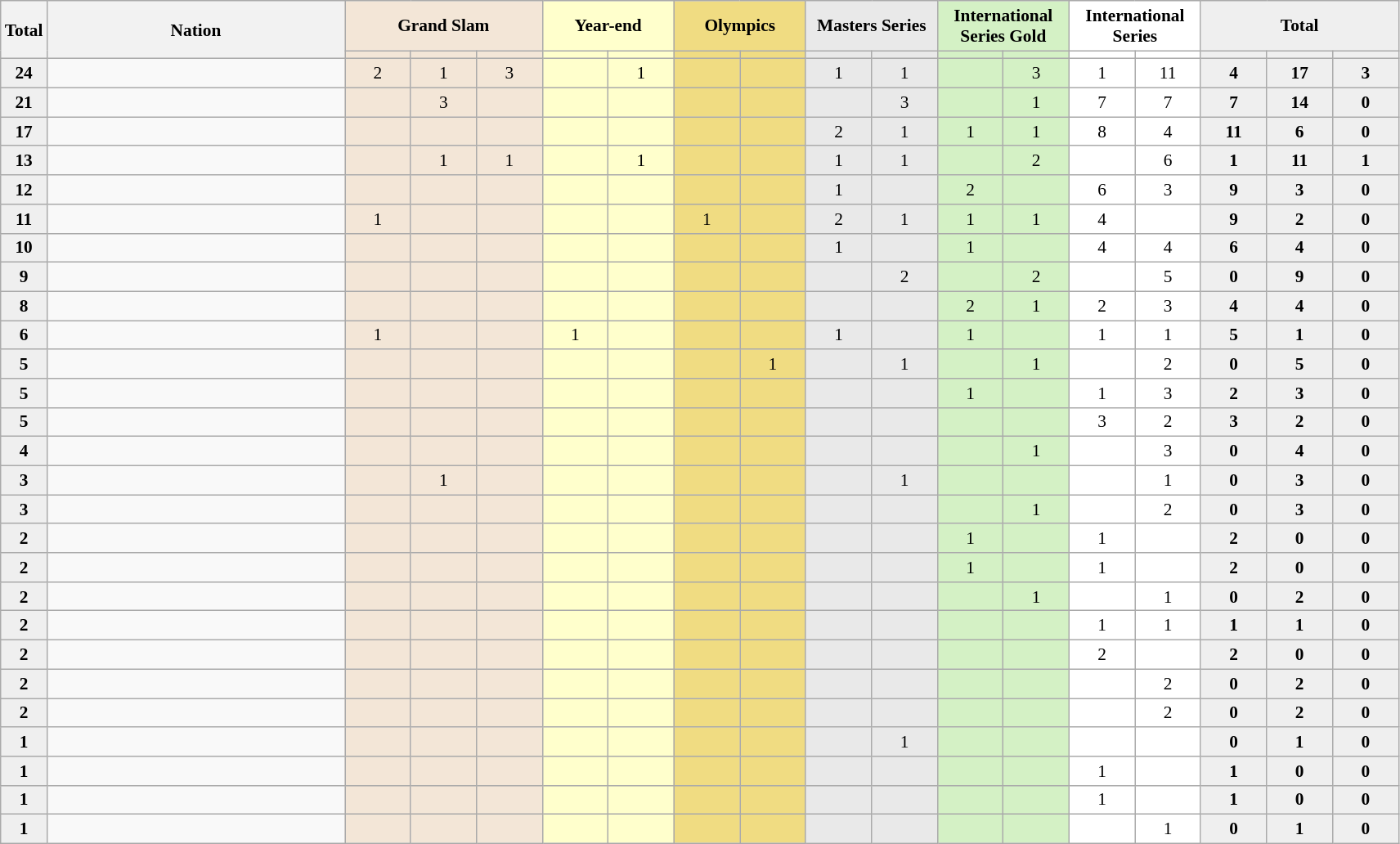<table class="sortable wikitable" style=font-size:89%>
<tr>
<th rowspan="2">Total</th>
<th style="width:236px;" rowspan="2">Nation</th>
<th style="background-color:#f3e6d7;" colspan="3">Grand Slam</th>
<th style="background-color:#ffffcc;" colspan="2">Year-end</th>
<th style="background-color:#f0dc82;" colspan="2">Olympics</th>
<th style="background-color:#e9e9e9;" colspan="2">Masters Series</th>
<th style="background-color:#d4f1c5;" colspan="2">International Series Gold</th>
<th style="background-color:#ffffff;" colspan="2">International Series</th>
<th style="background-color:#efefef;" colspan="3">Total</th>
</tr>
<tr>
<th style="width:47px; background-color:#f3e6d7;"></th>
<th style="width:47px; background-color:#f3e6d7;"></th>
<th style="width:47px; background-color:#f3e6d7;"></th>
<th style="width:47px; background-color:#ffffcc;"></th>
<th style="width:47px; background-color:#ffffcc;"></th>
<th style="width:47px; background-color:#f0dc82;"></th>
<th style="width:47px; background-color:#f0dc82;"></th>
<th style="width:47px; background-color:#e9e9e9;"></th>
<th style="width:47px; background-color:#e9e9e9;"></th>
<th style="width:47px; background-color:#d4f1c5;"></th>
<th style="width:47px; background-color:#d4f1c5;"></th>
<th style="width:47px; background-color:#ffffff;"></th>
<th style="width:47px; background-color:#ffffff;"></th>
<th style="width:47px; background-color:#efefef;"></th>
<th style="width:47px; background-color:#efefef;"></th>
<th style="width:47px; background-color:#efefef;"></th>
</tr>
<tr align=center>
<td style="background:#efefef;"><strong>24</strong></td>
<td align=left></td>
<td style="background:#f3e6d7;">2</td>
<td style="background:#f3e6d7;">1</td>
<td style="background:#f3e6d7;">3</td>
<td style="background:#ffc;"></td>
<td style="background:#ffc;">1</td>
<td bgcolor=#F0DC82></td>
<td bgcolor=#F0DC82></td>
<td style="background:#e9e9e9;">1</td>
<td style="background:#e9e9e9;">1</td>
<td style="background:#d4f1c5;"></td>
<td style="background:#d4f1c5;">3</td>
<td bgcolor=#ffffff>1</td>
<td bgcolor=#ffffff>11</td>
<td style="background:#efefef;"><strong>4</strong></td>
<td style="background:#efefef;"><strong>17</strong></td>
<td style="background:#efefef;"><strong>3</strong></td>
</tr>
<tr align=center>
<td style="background:#efefef;"><strong>21</strong></td>
<td align=left></td>
<td style="background:#f3e6d7;"></td>
<td style="background:#f3e6d7;">3</td>
<td style="background:#f3e6d7;"></td>
<td style="background:#ffc;"></td>
<td style="background:#ffc;"></td>
<td bgcolor=#F0DC82></td>
<td bgcolor=#F0DC82></td>
<td style="background:#e9e9e9;"></td>
<td style="background:#e9e9e9;">3</td>
<td style="background:#d4f1c5;"></td>
<td style="background:#d4f1c5;">1</td>
<td bgcolor=#ffffff>7</td>
<td bgcolor=#ffffff>7</td>
<td style="background:#efefef;"><strong>7</strong></td>
<td style="background:#efefef;"><strong>14</strong></td>
<td style="background:#efefef;"><strong>0</strong></td>
</tr>
<tr align=center>
<td style="background:#efefef;"><strong>17</strong></td>
<td align=left></td>
<td style="background:#f3e6d7;"></td>
<td style="background:#f3e6d7;"></td>
<td style="background:#f3e6d7;"></td>
<td style="background:#ffc;"></td>
<td style="background:#ffc;"></td>
<td bgcolor=#F0DC82></td>
<td bgcolor=#F0DC82></td>
<td style="background:#e9e9e9;">2</td>
<td style="background:#e9e9e9;">1</td>
<td style="background:#d4f1c5;">1</td>
<td style="background:#d4f1c5;">1</td>
<td bgcolor=#ffffff>8</td>
<td bgcolor=#ffffff>4</td>
<td style="background:#efefef;"><strong>11</strong></td>
<td style="background:#efefef;"><strong>6</strong></td>
<td style="background:#efefef;"><strong>0</strong></td>
</tr>
<tr align=center>
<td style="background:#efefef;"><strong>13</strong></td>
<td align=left></td>
<td style="background:#f3e6d7;"></td>
<td style="background:#f3e6d7;">1</td>
<td style="background:#f3e6d7;">1</td>
<td style="background:#ffc;"></td>
<td style="background:#ffc;">1</td>
<td bgcolor=#F0DC82></td>
<td bgcolor=#F0DC82></td>
<td style="background:#e9e9e9;">1</td>
<td style="background:#e9e9e9;">1</td>
<td style="background:#d4f1c5;"></td>
<td style="background:#d4f1c5;">2</td>
<td bgcolor=#ffffff></td>
<td bgcolor=#ffffff>6</td>
<td style="background:#efefef;"><strong>1</strong></td>
<td style="background:#efefef;"><strong>11</strong></td>
<td style="background:#efefef;"><strong>1</strong></td>
</tr>
<tr align=center>
<td style="background:#efefef;"><strong>12</strong></td>
<td align=left></td>
<td style="background:#f3e6d7;"></td>
<td style="background:#f3e6d7;"></td>
<td style="background:#f3e6d7;"></td>
<td style="background:#ffc;"></td>
<td style="background:#ffc;"></td>
<td bgcolor=#F0DC82></td>
<td bgcolor=#F0DC82></td>
<td style="background:#e9e9e9;">1</td>
<td style="background:#e9e9e9;"></td>
<td style="background:#d4f1c5;">2</td>
<td style="background:#d4f1c5;"></td>
<td bgcolor=#ffffff>6</td>
<td bgcolor=#ffffff>3</td>
<td style="background:#efefef;"><strong>9</strong></td>
<td style="background:#efefef;"><strong>3</strong></td>
<td style="background:#efefef;"><strong>0</strong></td>
</tr>
<tr align=center>
<td style="background:#efefef;"><strong>11</strong></td>
<td align=left></td>
<td style="background:#f3e6d7;">1</td>
<td style="background:#f3e6d7;"></td>
<td style="background:#f3e6d7;"></td>
<td style="background:#ffc;"></td>
<td style="background:#ffc;"></td>
<td bgcolor=#F0DC82>1</td>
<td bgcolor=#F0DC82></td>
<td style="background:#e9e9e9;">2</td>
<td style="background:#e9e9e9;">1</td>
<td style="background:#d4f1c5;">1</td>
<td style="background:#d4f1c5;">1</td>
<td bgcolor=#ffffff>4</td>
<td bgcolor=#ffffff></td>
<td style="background:#efefef;"><strong>9</strong></td>
<td style="background:#efefef;"><strong>2</strong></td>
<td style="background:#efefef;"><strong>0</strong></td>
</tr>
<tr align=center>
<td style="background:#efefef;"><strong>10</strong></td>
<td align=left></td>
<td style="background:#f3e6d7;"></td>
<td style="background:#f3e6d7;"></td>
<td style="background:#f3e6d7;"></td>
<td style="background:#ffc;"></td>
<td style="background:#ffc;"></td>
<td bgcolor=#F0DC82></td>
<td bgcolor=#F0DC82></td>
<td style="background:#e9e9e9;">1</td>
<td style="background:#e9e9e9;"></td>
<td style="background:#d4f1c5;">1</td>
<td style="background:#d4f1c5;"></td>
<td bgcolor=#ffffff>4</td>
<td bgcolor=#ffffff>4</td>
<td style="background:#efefef;"><strong>6</strong></td>
<td style="background:#efefef;"><strong>4</strong></td>
<td style="background:#efefef;"><strong>0</strong></td>
</tr>
<tr align=center>
<td style="background:#efefef;"><strong>9</strong></td>
<td align=left></td>
<td style="background:#f3e6d7;"></td>
<td style="background:#f3e6d7;"></td>
<td style="background:#f3e6d7;"></td>
<td style="background:#ffc;"></td>
<td style="background:#ffc;"></td>
<td bgcolor=#F0DC82></td>
<td bgcolor=#F0DC82></td>
<td style="background:#e9e9e9;"></td>
<td style="background:#e9e9e9;">2</td>
<td style="background:#d4f1c5;"></td>
<td style="background:#d4f1c5;">2</td>
<td bgcolor=#ffffff></td>
<td bgcolor=#ffffff>5</td>
<td style="background:#efefef;"><strong>0</strong></td>
<td style="background:#efefef;"><strong>9</strong></td>
<td style="background:#efefef;"><strong>0</strong></td>
</tr>
<tr align=center>
<td style="background:#efefef;"><strong>8</strong></td>
<td align=left></td>
<td style="background:#f3e6d7;"></td>
<td style="background:#f3e6d7;"></td>
<td style="background:#f3e6d7;"></td>
<td style="background:#ffc;"></td>
<td style="background:#ffc;"></td>
<td bgcolor=#F0DC82></td>
<td bgcolor=#F0DC82></td>
<td style="background:#e9e9e9;"></td>
<td style="background:#e9e9e9;"></td>
<td style="background:#d4f1c5;">2</td>
<td style="background:#d4f1c5;">1</td>
<td bgcolor=#ffffff>2</td>
<td bgcolor=#ffffff>3</td>
<td style="background:#efefef;"><strong>4</strong></td>
<td style="background:#efefef;"><strong>4</strong></td>
<td style="background:#efefef;"><strong>0</strong></td>
</tr>
<tr align=center>
<td style="background:#efefef;"><strong>6</strong></td>
<td align=left></td>
<td style="background:#f3e6d7;">1</td>
<td style="background:#f3e6d7;"></td>
<td style="background:#f3e6d7;"></td>
<td style="background:#ffc;">1</td>
<td style="background:#ffc;"></td>
<td bgcolor=#F0DC82></td>
<td bgcolor=#F0DC82></td>
<td style="background:#e9e9e9;">1</td>
<td style="background:#e9e9e9;"></td>
<td style="background:#d4f1c5;">1</td>
<td style="background:#d4f1c5;"></td>
<td bgcolor=#ffffff>1</td>
<td bgcolor=#ffffff>1</td>
<td style="background:#efefef;"><strong>5</strong></td>
<td style="background:#efefef;"><strong>1</strong></td>
<td style="background:#efefef;"><strong>0</strong></td>
</tr>
<tr align=center>
<td style="background:#efefef;"><strong>5</strong></td>
<td align=left></td>
<td style="background:#f3e6d7;"></td>
<td style="background:#f3e6d7;"></td>
<td style="background:#f3e6d7;"></td>
<td style="background:#ffc;"></td>
<td style="background:#ffc;"></td>
<td bgcolor=#F0DC82></td>
<td bgcolor=#F0DC82>1</td>
<td style="background:#e9e9e9;"></td>
<td style="background:#e9e9e9;">1</td>
<td style="background:#d4f1c5;"></td>
<td style="background:#d4f1c5;">1</td>
<td bgcolor=#ffffff></td>
<td bgcolor=#ffffff>2</td>
<td style="background:#efefef;"><strong>0</strong></td>
<td style="background:#efefef;"><strong>5</strong></td>
<td style="background:#efefef;"><strong>0</strong></td>
</tr>
<tr align=center>
<td style="background:#efefef;"><strong>5</strong></td>
<td align=left></td>
<td style="background:#f3e6d7;"></td>
<td style="background:#f3e6d7;"></td>
<td style="background:#f3e6d7;"></td>
<td style="background:#ffc;"></td>
<td style="background:#ffc;"></td>
<td bgcolor=#F0DC82></td>
<td bgcolor=#F0DC82></td>
<td style="background:#e9e9e9;"></td>
<td style="background:#e9e9e9;"></td>
<td style="background:#d4f1c5;">1</td>
<td style="background:#d4f1c5;"></td>
<td bgcolor=#ffffff>1</td>
<td bgcolor=#ffffff>3</td>
<td style="background:#efefef;"><strong>2</strong></td>
<td style="background:#efefef;"><strong>3</strong></td>
<td style="background:#efefef;"><strong>0</strong></td>
</tr>
<tr align=center>
<td style="background:#efefef;"><strong>5</strong></td>
<td align=left></td>
<td style="background:#f3e6d7;"></td>
<td style="background:#f3e6d7;"></td>
<td style="background:#f3e6d7;"></td>
<td style="background:#ffc;"></td>
<td style="background:#ffc;"></td>
<td bgcolor=#F0DC82></td>
<td bgcolor=#F0DC82></td>
<td style="background:#e9e9e9;"></td>
<td style="background:#e9e9e9;"></td>
<td style="background:#d4f1c5;"></td>
<td style="background:#d4f1c5;"></td>
<td bgcolor=#ffffff>3</td>
<td bgcolor=#ffffff>2</td>
<td style="background:#efefef;"><strong>3</strong></td>
<td style="background:#efefef;"><strong>2</strong></td>
<td style="background:#efefef;"><strong>0</strong></td>
</tr>
<tr align=center>
<td style="background:#efefef;"><strong>4</strong></td>
<td align=left></td>
<td style="background:#f3e6d7;"></td>
<td style="background:#f3e6d7;"></td>
<td style="background:#f3e6d7;"></td>
<td style="background:#ffc;"></td>
<td style="background:#ffc;"></td>
<td bgcolor=#F0DC82></td>
<td bgcolor=#F0DC82></td>
<td style="background:#e9e9e9;"></td>
<td style="background:#e9e9e9;"></td>
<td style="background:#d4f1c5;"></td>
<td style="background:#d4f1c5;">1</td>
<td bgcolor=#ffffff></td>
<td bgcolor=#ffffff>3</td>
<td style="background:#efefef;"><strong>0</strong></td>
<td style="background:#efefef;"><strong>4</strong></td>
<td style="background:#efefef;"><strong>0</strong></td>
</tr>
<tr align=center>
<td style="background:#efefef;"><strong>3</strong></td>
<td align=left></td>
<td style="background:#f3e6d7;"></td>
<td style="background:#f3e6d7;">1</td>
<td style="background:#f3e6d7;"></td>
<td style="background:#ffc;"></td>
<td style="background:#ffc;"></td>
<td bgcolor=#F0DC82></td>
<td bgcolor=#F0DC82></td>
<td style="background:#e9e9e9;"></td>
<td style="background:#e9e9e9;">1</td>
<td style="background:#d4f1c5;"></td>
<td style="background:#d4f1c5;"></td>
<td bgcolor=#ffffff></td>
<td bgcolor=#ffffff>1</td>
<td style="background:#efefef;"><strong>0</strong></td>
<td style="background:#efefef;"><strong>3</strong></td>
<td style="background:#efefef;"><strong>0</strong></td>
</tr>
<tr align=center>
<td style="background:#efefef;"><strong>3</strong></td>
<td align=left></td>
<td style="background:#f3e6d7;"></td>
<td style="background:#f3e6d7;"></td>
<td style="background:#f3e6d7;"></td>
<td style="background:#ffc;"></td>
<td style="background:#ffc;"></td>
<td bgcolor=#F0DC82></td>
<td bgcolor=#F0DC82></td>
<td style="background:#e9e9e9;"></td>
<td style="background:#e9e9e9;"></td>
<td style="background:#d4f1c5;"></td>
<td style="background:#d4f1c5;">1</td>
<td bgcolor=#ffffff></td>
<td bgcolor=#ffffff>2</td>
<td style="background:#efefef;"><strong>0</strong></td>
<td style="background:#efefef;"><strong>3</strong></td>
<td style="background:#efefef;"><strong>0</strong></td>
</tr>
<tr align=center>
<td style="background:#efefef;"><strong>2</strong></td>
<td align=left></td>
<td style="background:#f3e6d7;"></td>
<td style="background:#f3e6d7;"></td>
<td style="background:#f3e6d7;"></td>
<td style="background:#ffc;"></td>
<td style="background:#ffc;"></td>
<td bgcolor=#F0DC82></td>
<td bgcolor=#F0DC82></td>
<td style="background:#e9e9e9;"></td>
<td style="background:#e9e9e9;"></td>
<td style="background:#d4f1c5;">1</td>
<td style="background:#d4f1c5;"></td>
<td bgcolor=#ffffff>1</td>
<td bgcolor=#ffffff></td>
<td style="background:#efefef;"><strong>2</strong></td>
<td style="background:#efefef;"><strong>0</strong></td>
<td style="background:#efefef;"><strong>0</strong></td>
</tr>
<tr align=center>
<td style="background:#efefef;"><strong>2</strong></td>
<td align=left></td>
<td style="background:#f3e6d7;"></td>
<td style="background:#f3e6d7;"></td>
<td style="background:#f3e6d7;"></td>
<td style="background:#ffc;"></td>
<td style="background:#ffc;"></td>
<td bgcolor=#F0DC82></td>
<td bgcolor=#F0DC82></td>
<td style="background:#e9e9e9;"></td>
<td style="background:#e9e9e9;"></td>
<td style="background:#d4f1c5;">1</td>
<td style="background:#d4f1c5;"></td>
<td bgcolor=#ffffff>1</td>
<td bgcolor=#ffffff></td>
<td style="background:#efefef;"><strong>2</strong></td>
<td style="background:#efefef;"><strong>0</strong></td>
<td style="background:#efefef;"><strong>0</strong></td>
</tr>
<tr align=center>
<td style="background:#efefef;"><strong>2</strong></td>
<td align=left></td>
<td style="background:#f3e6d7;"></td>
<td style="background:#f3e6d7;"></td>
<td style="background:#f3e6d7;"></td>
<td style="background:#ffc;"></td>
<td style="background:#ffc;"></td>
<td bgcolor=#F0DC82></td>
<td bgcolor=#F0DC82></td>
<td style="background:#e9e9e9;"></td>
<td style="background:#e9e9e9;"></td>
<td style="background:#d4f1c5;"></td>
<td style="background:#d4f1c5;">1</td>
<td bgcolor=#ffffff></td>
<td bgcolor=#ffffff>1</td>
<td style="background:#efefef;"><strong>0</strong></td>
<td style="background:#efefef;"><strong>2</strong></td>
<td style="background:#efefef;"><strong>0</strong></td>
</tr>
<tr align=center>
<td style="background:#efefef;"><strong>2</strong></td>
<td align=left></td>
<td style="background:#f3e6d7;"></td>
<td style="background:#f3e6d7;"></td>
<td style="background:#f3e6d7;"></td>
<td style="background:#ffc;"></td>
<td style="background:#ffc;"></td>
<td bgcolor=#F0DC82></td>
<td bgcolor=#F0DC82></td>
<td style="background:#e9e9e9;"></td>
<td style="background:#e9e9e9;"></td>
<td style="background:#d4f1c5;"></td>
<td style="background:#d4f1c5;"></td>
<td bgcolor=#ffffff>1</td>
<td bgcolor=#ffffff>1</td>
<td style="background:#efefef;"><strong>1</strong></td>
<td style="background:#efefef;"><strong>1</strong></td>
<td style="background:#efefef;"><strong>0</strong></td>
</tr>
<tr align=center>
<td style="background:#efefef;"><strong>2</strong></td>
<td align=left></td>
<td style="background:#f3e6d7;"></td>
<td style="background:#f3e6d7;"></td>
<td style="background:#f3e6d7;"></td>
<td style="background:#ffc;"></td>
<td style="background:#ffc;"></td>
<td bgcolor=#F0DC82></td>
<td bgcolor=#F0DC82></td>
<td style="background:#e9e9e9;"></td>
<td style="background:#e9e9e9;"></td>
<td style="background:#d4f1c5;"></td>
<td style="background:#d4f1c5;"></td>
<td bgcolor=#ffffff>2</td>
<td bgcolor=#ffffff></td>
<td style="background:#efefef;"><strong>2</strong></td>
<td style="background:#efefef;"><strong>0</strong></td>
<td style="background:#efefef;"><strong>0</strong></td>
</tr>
<tr align=center>
<td style="background:#efefef;"><strong>2</strong></td>
<td align=left></td>
<td style="background:#f3e6d7;"></td>
<td style="background:#f3e6d7;"></td>
<td style="background:#f3e6d7;"></td>
<td style="background:#ffc;"></td>
<td style="background:#ffc;"></td>
<td bgcolor=#F0DC82></td>
<td bgcolor=#F0DC82></td>
<td style="background:#e9e9e9;"></td>
<td style="background:#e9e9e9;"></td>
<td style="background:#d4f1c5;"></td>
<td style="background:#d4f1c5;"></td>
<td bgcolor=#ffffff></td>
<td bgcolor=#ffffff>2</td>
<td style="background:#efefef;"><strong>0</strong></td>
<td style="background:#efefef;"><strong>2</strong></td>
<td style="background:#efefef;"><strong>0</strong></td>
</tr>
<tr align=center>
<td style="background:#efefef;"><strong>2</strong></td>
<td align=left></td>
<td style="background:#f3e6d7;"></td>
<td style="background:#f3e6d7;"></td>
<td style="background:#f3e6d7;"></td>
<td style="background:#ffc;"></td>
<td style="background:#ffc;"></td>
<td bgcolor=#F0DC82></td>
<td bgcolor=#F0DC82></td>
<td style="background:#e9e9e9;"></td>
<td style="background:#e9e9e9;"></td>
<td style="background:#d4f1c5;"></td>
<td style="background:#d4f1c5;"></td>
<td bgcolor=#ffffff></td>
<td bgcolor=#ffffff>2</td>
<td style="background:#efefef;"><strong>0</strong></td>
<td style="background:#efefef;"><strong>2</strong></td>
<td style="background:#efefef;"><strong>0</strong></td>
</tr>
<tr align=center>
<td style="background:#efefef;"><strong>1</strong></td>
<td align=left></td>
<td style="background:#f3e6d7;"></td>
<td style="background:#f3e6d7;"></td>
<td style="background:#f3e6d7;"></td>
<td style="background:#ffc;"></td>
<td style="background:#ffc;"></td>
<td bgcolor=#F0DC82></td>
<td bgcolor=#F0DC82></td>
<td style="background:#e9e9e9;"></td>
<td style="background:#e9e9e9;">1</td>
<td style="background:#d4f1c5;"></td>
<td style="background:#d4f1c5;"></td>
<td bgcolor=#ffffff></td>
<td bgcolor=#ffffff></td>
<td style="background:#efefef;"><strong>0</strong></td>
<td style="background:#efefef;"><strong>1</strong></td>
<td style="background:#efefef;"><strong>0</strong></td>
</tr>
<tr align=center>
<td style="background:#efefef;"><strong>1</strong></td>
<td align=left></td>
<td style="background:#f3e6d7;"></td>
<td style="background:#f3e6d7;"></td>
<td style="background:#f3e6d7;"></td>
<td style="background:#ffc;"></td>
<td style="background:#ffc;"></td>
<td bgcolor=#F0DC82></td>
<td bgcolor=#F0DC82></td>
<td style="background:#e9e9e9;"></td>
<td style="background:#e9e9e9;"></td>
<td style="background:#d4f1c5;"></td>
<td style="background:#d4f1c5;"></td>
<td bgcolor=#ffffff>1</td>
<td bgcolor=#ffffff></td>
<td style="background:#efefef;"><strong>1</strong></td>
<td style="background:#efefef;"><strong>0</strong></td>
<td style="background:#efefef;"><strong>0</strong></td>
</tr>
<tr align=center>
<td style="background:#efefef;"><strong>1</strong></td>
<td align=left></td>
<td style="background:#f3e6d7;"></td>
<td style="background:#f3e6d7;"></td>
<td style="background:#f3e6d7;"></td>
<td style="background:#ffc;"></td>
<td style="background:#ffc;"></td>
<td bgcolor=#F0DC82></td>
<td bgcolor=#F0DC82></td>
<td style="background:#e9e9e9;"></td>
<td style="background:#e9e9e9;"></td>
<td style="background:#d4f1c5;"></td>
<td style="background:#d4f1c5;"></td>
<td bgcolor=#ffffff>1</td>
<td bgcolor=#ffffff></td>
<td style="background:#efefef;"><strong>1</strong></td>
<td style="background:#efefef;"><strong>0</strong></td>
<td style="background:#efefef;"><strong>0</strong></td>
</tr>
<tr align=center>
<td style="background:#efefef;"><strong>1</strong></td>
<td align=left></td>
<td style="background:#f3e6d7;"></td>
<td style="background:#f3e6d7;"></td>
<td style="background:#f3e6d7;"></td>
<td style="background:#ffc;"></td>
<td style="background:#ffc;"></td>
<td bgcolor=#F0DC82></td>
<td bgcolor=#F0DC82></td>
<td style="background:#e9e9e9;"></td>
<td style="background:#e9e9e9;"></td>
<td style="background:#d4f1c5;"></td>
<td style="background:#d4f1c5;"></td>
<td bgcolor=#ffffff></td>
<td bgcolor=#ffffff>1</td>
<td style="background:#efefef;"><strong>0</strong></td>
<td style="background:#efefef;"><strong>1</strong></td>
<td style="background:#efefef;"><strong>0</strong></td>
</tr>
</table>
